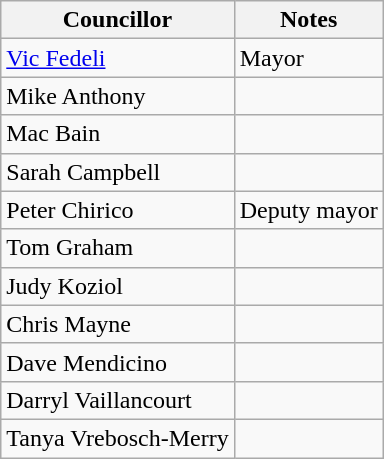<table class="wikitable">
<tr>
<th>Councillor</th>
<th>Notes</th>
</tr>
<tr>
<td><a href='#'>Vic Fedeli</a></td>
<td>Mayor</td>
</tr>
<tr>
<td>Mike Anthony</td>
<td></td>
</tr>
<tr>
<td>Mac Bain</td>
<td></td>
</tr>
<tr>
<td>Sarah Campbell</td>
<td></td>
</tr>
<tr>
<td>Peter Chirico</td>
<td>Deputy mayor</td>
</tr>
<tr>
<td>Tom Graham</td>
<td></td>
</tr>
<tr>
<td>Judy Koziol</td>
<td></td>
</tr>
<tr>
<td>Chris Mayne</td>
<td></td>
</tr>
<tr>
<td>Dave Mendicino</td>
<td></td>
</tr>
<tr>
<td>Darryl Vaillancourt</td>
<td></td>
</tr>
<tr>
<td>Tanya Vrebosch-Merry</td>
<td></td>
</tr>
</table>
